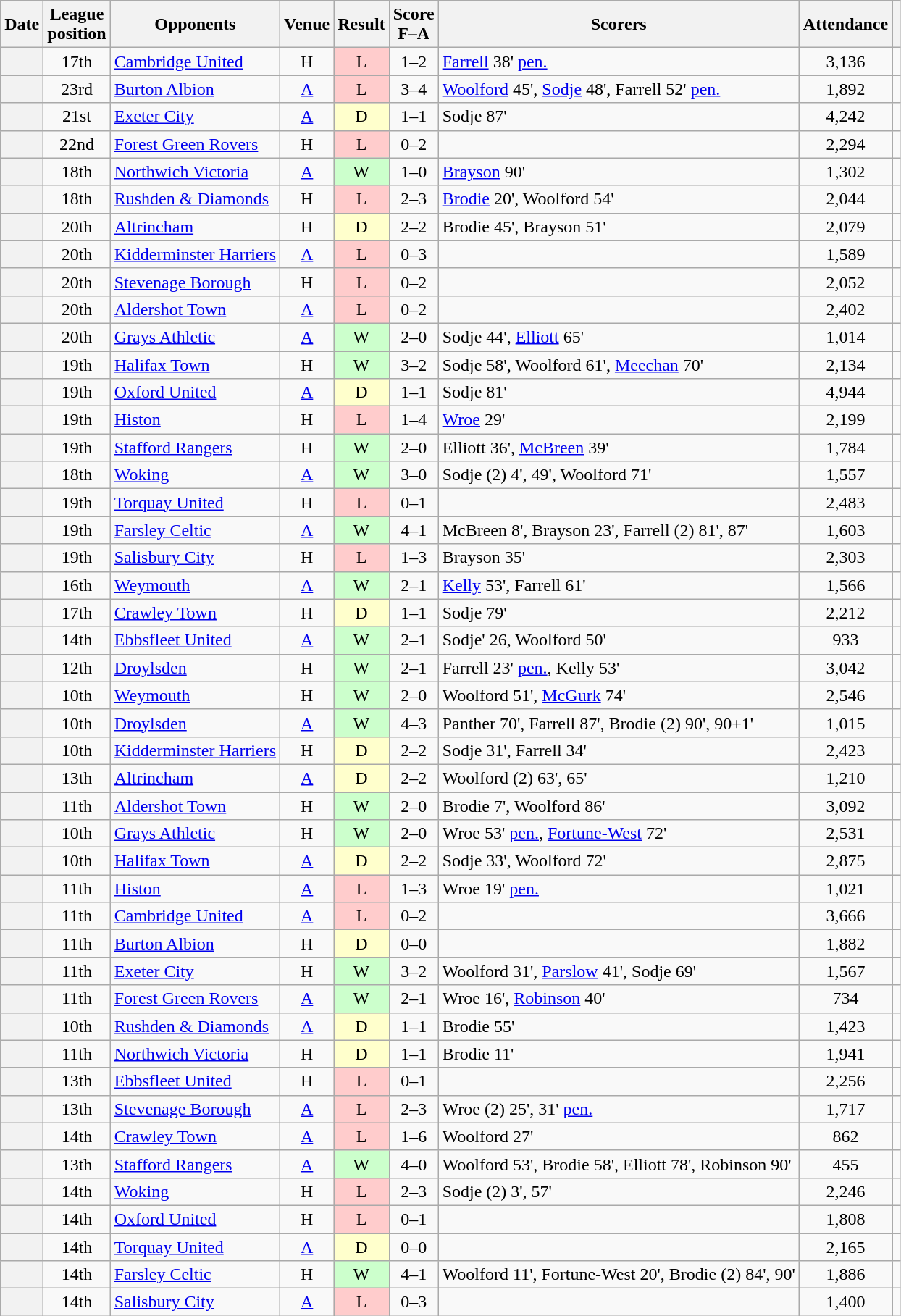<table class="wikitable plainrowheaders sortable" style="text-align:center">
<tr>
<th scope=col>Date</th>
<th scope=col>League<br>position</th>
<th scope=col>Opponents</th>
<th scope=col>Venue</th>
<th scope=col>Result</th>
<th scope=col>Score<br>F–A</th>
<th scope=col class=unsortable>Scorers</th>
<th scope=col>Attendance</th>
<th scope=col class=unsortable></th>
</tr>
<tr>
<th scope=row></th>
<td>17th</td>
<td align=left><a href='#'>Cambridge United</a></td>
<td>H</td>
<td style="background-color:#FFCCCC">L</td>
<td>1–2</td>
<td align=left><a href='#'>Farrell</a> 38' <a href='#'>pen.</a></td>
<td>3,136</td>
<td></td>
</tr>
<tr>
<th scope=row></th>
<td>23rd</td>
<td align=left><a href='#'>Burton Albion</a></td>
<td><a href='#'>A</a></td>
<td style="background-color:#FFCCCC">L</td>
<td>3–4</td>
<td align=left><a href='#'>Woolford</a> 45', <a href='#'>Sodje</a> 48', Farrell 52' <a href='#'>pen.</a></td>
<td>1,892</td>
<td></td>
</tr>
<tr>
<th scope=row></th>
<td>21st</td>
<td align=left><a href='#'>Exeter City</a></td>
<td><a href='#'>A</a></td>
<td style="background-color:#FFFFCC">D</td>
<td>1–1</td>
<td align=left>Sodje 87'</td>
<td>4,242</td>
<td></td>
</tr>
<tr>
<th scope=row></th>
<td>22nd</td>
<td align=left><a href='#'>Forest Green Rovers</a></td>
<td>H</td>
<td style="background-color:#FFCCCC">L</td>
<td>0–2</td>
<td align=left></td>
<td>2,294</td>
<td></td>
</tr>
<tr>
<th scope=row></th>
<td>18th</td>
<td align=left><a href='#'>Northwich Victoria</a></td>
<td><a href='#'>A</a></td>
<td style="background-color:#CCFFCC">W</td>
<td>1–0</td>
<td align=left><a href='#'>Brayson</a> 90'</td>
<td>1,302</td>
<td></td>
</tr>
<tr>
<th scope=row></th>
<td>18th</td>
<td align=left><a href='#'>Rushden & Diamonds</a></td>
<td>H</td>
<td style="background-color:#FFCCCC">L</td>
<td>2–3</td>
<td align=left><a href='#'>Brodie</a> 20', Woolford 54'</td>
<td>2,044</td>
<td></td>
</tr>
<tr>
<th scope=row></th>
<td>20th</td>
<td align=left><a href='#'>Altrincham</a></td>
<td>H</td>
<td style="background-color:#FFFFCC">D</td>
<td>2–2</td>
<td align=left>Brodie 45', Brayson 51'</td>
<td>2,079</td>
<td></td>
</tr>
<tr>
<th scope=row></th>
<td>20th</td>
<td align=left><a href='#'>Kidderminster Harriers</a></td>
<td><a href='#'>A</a></td>
<td style="background-color:#FFCCCC">L</td>
<td>0–3</td>
<td align=left></td>
<td>1,589</td>
<td></td>
</tr>
<tr>
<th scope=row></th>
<td>20th</td>
<td align=left><a href='#'>Stevenage Borough</a></td>
<td>H</td>
<td style="background-color:#FFCCCC">L</td>
<td>0–2</td>
<td align=left></td>
<td>2,052</td>
<td></td>
</tr>
<tr>
<th scope=row></th>
<td>20th</td>
<td align=left><a href='#'>Aldershot Town</a></td>
<td><a href='#'>A</a></td>
<td style="background-color:#FFCCCC">L</td>
<td>0–2</td>
<td align=left></td>
<td>2,402</td>
<td></td>
</tr>
<tr>
<th scope=row></th>
<td>20th</td>
<td align=left><a href='#'>Grays Athletic</a></td>
<td><a href='#'>A</a></td>
<td style="background-color:#CCFFCC">W</td>
<td>2–0</td>
<td align=left>Sodje 44', <a href='#'>Elliott</a> 65'</td>
<td>1,014</td>
<td></td>
</tr>
<tr>
<th scope=row></th>
<td>19th</td>
<td align=left><a href='#'>Halifax Town</a></td>
<td>H</td>
<td style="background-color:#CCFFCC">W</td>
<td>3–2</td>
<td align=left>Sodje 58', Woolford 61', <a href='#'>Meechan</a> 70'</td>
<td>2,134</td>
<td></td>
</tr>
<tr>
<th scope=row></th>
<td>19th</td>
<td align=left><a href='#'>Oxford United</a></td>
<td><a href='#'>A</a></td>
<td style="background-color:#FFFFCC">D</td>
<td>1–1</td>
<td align=left>Sodje 81'</td>
<td>4,944</td>
<td></td>
</tr>
<tr>
<th scope=row></th>
<td>19th</td>
<td align=left><a href='#'>Histon</a></td>
<td>H</td>
<td style="background-color:#FFCCCC">L</td>
<td>1–4</td>
<td align=left><a href='#'>Wroe</a> 29'</td>
<td>2,199</td>
<td></td>
</tr>
<tr>
<th scope=row></th>
<td>19th</td>
<td align=left><a href='#'>Stafford Rangers</a></td>
<td>H</td>
<td style="background-color:#CCFFCC">W</td>
<td>2–0</td>
<td align=left>Elliott 36', <a href='#'>McBreen</a> 39'</td>
<td>1,784</td>
<td></td>
</tr>
<tr>
<th scope=row></th>
<td>18th</td>
<td align=left><a href='#'>Woking</a></td>
<td><a href='#'>A</a></td>
<td style="background-color:#CCFFCC">W</td>
<td>3–0</td>
<td align=left>Sodje (2) 4', 49', Woolford 71'</td>
<td>1,557</td>
<td></td>
</tr>
<tr>
<th scope=row></th>
<td>19th</td>
<td align=left><a href='#'>Torquay United</a></td>
<td>H</td>
<td style="background-color:#FFCCCC">L</td>
<td>0–1</td>
<td align=left></td>
<td>2,483</td>
<td></td>
</tr>
<tr>
<th scope=row></th>
<td>19th</td>
<td align=left><a href='#'>Farsley Celtic</a></td>
<td><a href='#'>A</a></td>
<td style="background-color:#CCFFCC">W</td>
<td>4–1</td>
<td align=left>McBreen 8', Brayson 23', Farrell (2) 81', 87'</td>
<td>1,603</td>
<td></td>
</tr>
<tr>
<th scope=row></th>
<td>19th</td>
<td align=left><a href='#'>Salisbury City</a></td>
<td>H</td>
<td style="background-color:#FFCCCC">L</td>
<td>1–3</td>
<td align=left>Brayson 35'</td>
<td>2,303</td>
<td></td>
</tr>
<tr>
<th scope=row></th>
<td>16th</td>
<td align=left><a href='#'>Weymouth</a></td>
<td><a href='#'>A</a></td>
<td style="background-color:#CCFFCC">W</td>
<td>2–1</td>
<td align=left><a href='#'>Kelly</a> 53', Farrell 61'</td>
<td>1,566</td>
<td></td>
</tr>
<tr>
<th scope=row></th>
<td>17th</td>
<td align=left><a href='#'>Crawley Town</a></td>
<td>H</td>
<td style="background-color:#FFFFCC">D</td>
<td>1–1</td>
<td align=left>Sodje 79'</td>
<td>2,212</td>
<td></td>
</tr>
<tr>
<th scope=row></th>
<td>14th</td>
<td align=left><a href='#'>Ebbsfleet United</a></td>
<td><a href='#'>A</a></td>
<td style="background-color:#CCFFCC">W</td>
<td>2–1</td>
<td align=left>Sodje' 26, Woolford 50'</td>
<td>933</td>
<td></td>
</tr>
<tr>
<th scope=row></th>
<td>12th</td>
<td align=left><a href='#'>Droylsden</a></td>
<td>H</td>
<td style="background-color:#CCFFCC">W</td>
<td>2–1</td>
<td align=left>Farrell 23' <a href='#'>pen.</a>, Kelly 53'</td>
<td>3,042</td>
<td></td>
</tr>
<tr>
<th scope=row></th>
<td>10th</td>
<td align=left><a href='#'>Weymouth</a></td>
<td>H</td>
<td style="background-color:#CCFFCC">W</td>
<td>2–0</td>
<td align=left>Woolford 51', <a href='#'>McGurk</a> 74'</td>
<td>2,546</td>
<td></td>
</tr>
<tr>
<th scope=row></th>
<td>10th</td>
<td align=left><a href='#'>Droylsden</a></td>
<td><a href='#'>A</a></td>
<td style="background-color:#CCFFCC">W</td>
<td>4–3</td>
<td align=left>Panther 70', Farrell 87', Brodie (2) 90', 90+1'</td>
<td>1,015</td>
<td></td>
</tr>
<tr>
<th scope=row></th>
<td>10th</td>
<td align=left><a href='#'>Kidderminster Harriers</a></td>
<td>H</td>
<td style="background-color:#FFFFCC">D</td>
<td>2–2</td>
<td align=left>Sodje 31', Farrell 34'</td>
<td>2,423</td>
<td></td>
</tr>
<tr>
<th scope=row></th>
<td>13th</td>
<td align=left><a href='#'>Altrincham</a></td>
<td><a href='#'>A</a></td>
<td style="background-color:#FFFFCC">D</td>
<td>2–2</td>
<td align=left>Woolford (2) 63', 65'</td>
<td>1,210</td>
<td></td>
</tr>
<tr>
<th scope=row></th>
<td>11th</td>
<td align=left><a href='#'>Aldershot Town</a></td>
<td>H</td>
<td style="background-color:#CCFFCC">W</td>
<td>2–0</td>
<td align=left>Brodie 7', Woolford 86'</td>
<td>3,092</td>
<td></td>
</tr>
<tr>
<th scope=row></th>
<td>10th</td>
<td align=left><a href='#'>Grays Athletic</a></td>
<td>H</td>
<td style="background-color:#CCFFCC">W</td>
<td>2–0</td>
<td align=left>Wroe 53' <a href='#'>pen.</a>, <a href='#'>Fortune-West</a> 72'</td>
<td>2,531</td>
<td></td>
</tr>
<tr>
<th scope=row></th>
<td>10th</td>
<td align=left><a href='#'>Halifax Town</a></td>
<td><a href='#'>A</a></td>
<td style="background-color:#FFFFCC">D</td>
<td>2–2</td>
<td align=left>Sodje 33', Woolford 72'</td>
<td>2,875</td>
<td></td>
</tr>
<tr>
<th scope=row></th>
<td>11th</td>
<td align=left><a href='#'>Histon</a></td>
<td><a href='#'>A</a></td>
<td style="background-color:#FFCCCC">L</td>
<td>1–3</td>
<td align=left>Wroe 19' <a href='#'>pen.</a></td>
<td>1,021</td>
<td></td>
</tr>
<tr>
<th scope=row></th>
<td>11th</td>
<td align=left><a href='#'>Cambridge United</a></td>
<td><a href='#'>A</a></td>
<td style="background-color:#FFCCCC">L</td>
<td>0–2</td>
<td align=left></td>
<td>3,666</td>
<td></td>
</tr>
<tr>
<th scope=row></th>
<td>11th</td>
<td align=left><a href='#'>Burton Albion</a></td>
<td>H</td>
<td style="background-color:#FFFFCC">D</td>
<td>0–0</td>
<td align=left></td>
<td>1,882</td>
<td></td>
</tr>
<tr>
<th scope=row></th>
<td>11th</td>
<td align=left><a href='#'>Exeter City</a></td>
<td>H</td>
<td style="background-color:#CCFFCC">W</td>
<td>3–2</td>
<td align=left>Woolford 31', <a href='#'>Parslow</a> 41', Sodje 69'</td>
<td>1,567</td>
<td></td>
</tr>
<tr>
<th scope=row></th>
<td>11th</td>
<td align=left><a href='#'>Forest Green Rovers</a></td>
<td><a href='#'>A</a></td>
<td style="background-color:#CCFFCC">W</td>
<td>2–1</td>
<td align=left>Wroe 16', <a href='#'>Robinson</a> 40'</td>
<td>734</td>
<td></td>
</tr>
<tr>
<th scope=row></th>
<td>10th</td>
<td align=left><a href='#'>Rushden & Diamonds</a></td>
<td><a href='#'>A</a></td>
<td style="background-color:#FFFFCC">D</td>
<td>1–1</td>
<td align=left>Brodie 55'</td>
<td>1,423</td>
<td></td>
</tr>
<tr>
<th scope=row></th>
<td>11th</td>
<td align=left><a href='#'>Northwich Victoria</a></td>
<td>H</td>
<td style="background-color:#FFFFCC">D</td>
<td>1–1</td>
<td align=left>Brodie 11'</td>
<td>1,941</td>
<td></td>
</tr>
<tr>
<th scope=row></th>
<td>13th</td>
<td align=left><a href='#'>Ebbsfleet United</a></td>
<td>H</td>
<td style="background-color:#FFCCCC">L</td>
<td>0–1</td>
<td align=left></td>
<td>2,256</td>
<td></td>
</tr>
<tr>
<th scope=row></th>
<td>13th</td>
<td align=left><a href='#'>Stevenage Borough</a></td>
<td><a href='#'>A</a></td>
<td style="background-color:#FFCCCC">L</td>
<td>2–3</td>
<td align=left>Wroe (2) 25', 31' <a href='#'>pen.</a></td>
<td>1,717</td>
<td></td>
</tr>
<tr>
<th scope=row></th>
<td>14th</td>
<td align=left><a href='#'>Crawley Town</a></td>
<td><a href='#'>A</a></td>
<td style="background-color:#FFCCCC">L</td>
<td>1–6</td>
<td align=left>Woolford 27'</td>
<td>862</td>
<td></td>
</tr>
<tr>
<th scope=row></th>
<td>13th</td>
<td align=left><a href='#'>Stafford Rangers</a></td>
<td><a href='#'>A</a></td>
<td style="background-color:#CCFFCC">W</td>
<td>4–0</td>
<td align=left>Woolford 53', Brodie 58', Elliott 78', Robinson 90'</td>
<td>455</td>
<td></td>
</tr>
<tr>
<th scope=row></th>
<td>14th</td>
<td align=left><a href='#'>Woking</a></td>
<td>H</td>
<td style="background-color:#FFCCCC">L</td>
<td>2–3</td>
<td align=left>Sodje (2) 3', 57'</td>
<td>2,246</td>
<td></td>
</tr>
<tr>
<th scope=row></th>
<td>14th</td>
<td align=left><a href='#'>Oxford United</a></td>
<td>H</td>
<td style="background-color:#FFCCCC">L</td>
<td>0–1</td>
<td align=left></td>
<td>1,808</td>
<td></td>
</tr>
<tr>
<th scope=row></th>
<td>14th</td>
<td align=left><a href='#'>Torquay United</a></td>
<td><a href='#'>A</a></td>
<td style="background-color:#FFFFCC">D</td>
<td>0–0</td>
<td align=left></td>
<td>2,165</td>
<td></td>
</tr>
<tr>
<th scope=row></th>
<td>14th</td>
<td align=left><a href='#'>Farsley Celtic</a></td>
<td>H</td>
<td style="background-color:#CCFFCC">W</td>
<td>4–1</td>
<td align=left>Woolford 11', Fortune-West 20', Brodie (2) 84', 90'</td>
<td>1,886</td>
<td></td>
</tr>
<tr>
<th scope=row></th>
<td>14th</td>
<td align=left><a href='#'>Salisbury City</a></td>
<td><a href='#'>A</a></td>
<td style="background-color:#FFCCCC">L</td>
<td>0–3</td>
<td align=left></td>
<td>1,400</td>
<td></td>
</tr>
</table>
